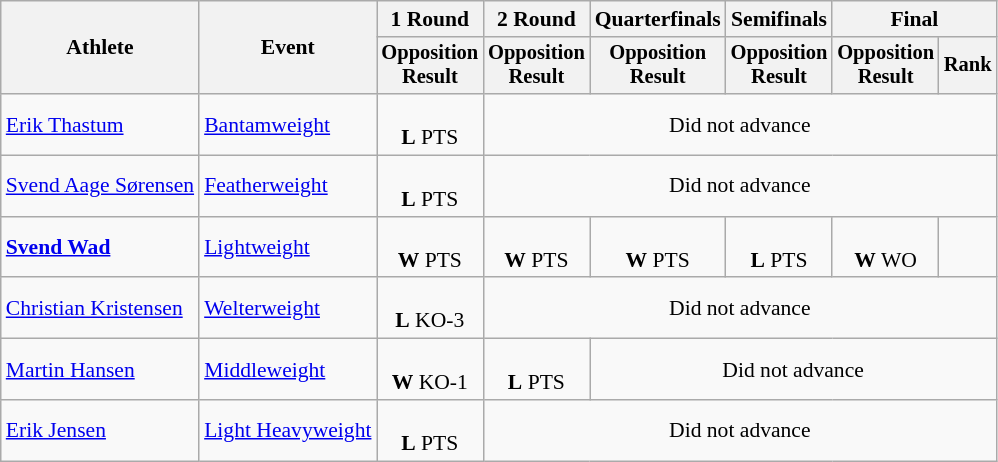<table class="wikitable" style="font-size:90%">
<tr>
<th rowspan="2">Athlete</th>
<th rowspan="2">Event</th>
<th>1 Round</th>
<th>2 Round</th>
<th>Quarterfinals</th>
<th>Semifinals</th>
<th colspan="2">Final</th>
</tr>
<tr style="font-size:95%">
<th>Opposition<br>Result</th>
<th>Opposition<br>Result</th>
<th>Opposition<br>Result</th>
<th>Opposition<br>Result</th>
<th>Opposition<br>Result</th>
<th>Rank</th>
</tr>
<tr align=center>
<td align=left><a href='#'>Erik Thastum</a></td>
<td align=left><a href='#'>Bantamweight</a></td>
<td><br><strong>L</strong> PTS</td>
<td colspan=5>Did not advance</td>
</tr>
<tr align=center>
<td align=left><a href='#'>Svend Aage Sørensen</a></td>
<td align=left><a href='#'>Featherweight</a></td>
<td><br><strong>L</strong> PTS</td>
<td colspan=5>Did not advance</td>
</tr>
<tr align=center>
<td align=left><strong><a href='#'>Svend Wad</a></strong></td>
<td align=left><a href='#'>Lightweight</a></td>
<td><br><strong>W</strong> PTS</td>
<td><br><strong>W</strong> PTS</td>
<td><br><strong>W</strong> PTS</td>
<td><br><strong>L</strong> PTS</td>
<td><br><strong>W</strong> WO</td>
<td></td>
</tr>
<tr align=center>
<td align=left><a href='#'>Christian Kristensen</a></td>
<td align=left><a href='#'>Welterweight</a></td>
<td><br><strong>L</strong> KO-3</td>
<td colspan=5>Did not advance</td>
</tr>
<tr align=center>
<td align=left><a href='#'>Martin Hansen</a></td>
<td align=left><a href='#'>Middleweight</a></td>
<td><br><strong>W</strong> KO-1</td>
<td><br><strong>L</strong> PTS</td>
<td colspan=4>Did not advance</td>
</tr>
<tr align=center>
<td align=left><a href='#'>Erik Jensen</a></td>
<td align=left><a href='#'>Light Heavyweight</a></td>
<td><br><strong>L</strong> PTS</td>
<td colspan=5>Did not advance</td>
</tr>
</table>
